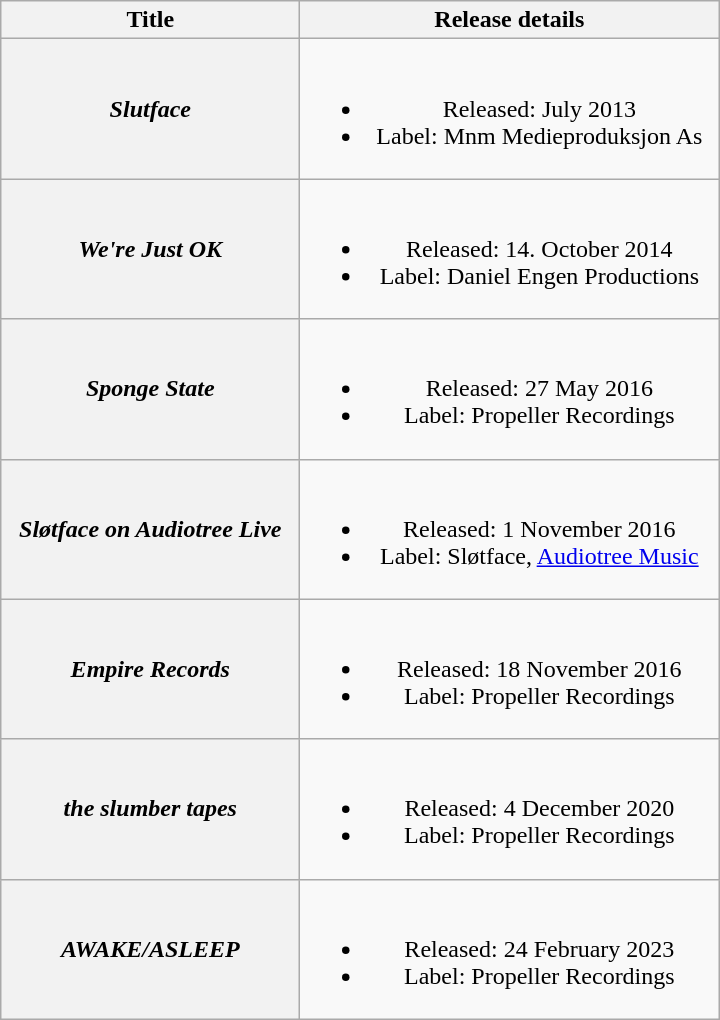<table class="wikitable plainrowheaders" style="text-align:center;">
<tr>
<th scope="col" style="width:12em;">Title</th>
<th scope="col" style="width:17em;">Release details</th>
</tr>
<tr>
<th scope="row"><em>Slutface</em></th>
<td><br><ul><li>Released: July 2013</li><li>Label: Mnm Medieproduksjon As</li></ul></td>
</tr>
<tr>
<th scope="row"><em>We're Just OK</em></th>
<td><br><ul><li>Released: 14. October 2014</li><li>Label: Daniel Engen Productions</li></ul></td>
</tr>
<tr>
<th scope="row"><em>Sponge State</em></th>
<td><br><ul><li>Released: 27 May 2016</li><li>Label: Propeller Recordings</li></ul></td>
</tr>
<tr>
<th scope="row"><em>Sløtface on Audiotree Live</em></th>
<td><br><ul><li>Released: 1 November 2016</li><li>Label: Sløtface, <a href='#'>Audiotree Music</a></li></ul></td>
</tr>
<tr>
<th scope="row"><em>Empire Records</em></th>
<td><br><ul><li>Released: 18 November 2016</li><li>Label: Propeller Recordings</li></ul></td>
</tr>
<tr>
<th scope="row"><em>the slumber tapes</em></th>
<td><br><ul><li>Released: 4 December 2020</li><li>Label: Propeller Recordings</li></ul></td>
</tr>
<tr>
<th scope="row"><em>AWAKE/ASLEEP</em></th>
<td><br><ul><li>Released: 24 February 2023</li><li>Label: Propeller Recordings</li></ul></td>
</tr>
</table>
